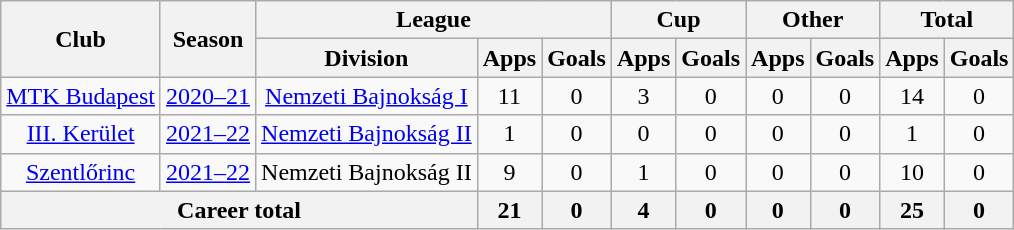<table class="wikitable" style="text-align:center">
<tr>
<th rowspan="2">Club</th>
<th rowspan="2">Season</th>
<th colspan="3">League</th>
<th colspan="2">Cup</th>
<th colspan="2">Other</th>
<th colspan="2">Total</th>
</tr>
<tr>
<th>Division</th>
<th>Apps</th>
<th>Goals</th>
<th>Apps</th>
<th>Goals</th>
<th>Apps</th>
<th>Goals</th>
<th>Apps</th>
<th>Goals</th>
</tr>
<tr>
<td><a href='#'>MTK Budapest</a></td>
<td><a href='#'>2020–21</a></td>
<td rowspan="1"><a href='#'>Nemzeti Bajnokság I</a></td>
<td>11</td>
<td>0</td>
<td>3</td>
<td>0</td>
<td>0</td>
<td>0</td>
<td>14</td>
<td>0</td>
</tr>
<tr>
<td><a href='#'>III. Kerület</a></td>
<td><a href='#'>2021–22</a></td>
<td rowspan="1"><a href='#'>Nemzeti Bajnokság II</a></td>
<td>1</td>
<td>0</td>
<td>0</td>
<td>0</td>
<td>0</td>
<td>0</td>
<td>1</td>
<td>0</td>
</tr>
<tr>
<td><a href='#'>Szentlőrinc</a></td>
<td><a href='#'>2021–22</a></td>
<td rowspan="1">Nemzeti Bajnokság II</td>
<td>9</td>
<td>0</td>
<td>1</td>
<td>0</td>
<td>0</td>
<td>0</td>
<td>10</td>
<td>0</td>
</tr>
<tr>
<th colspan="3">Career total</th>
<th>21</th>
<th>0</th>
<th>4</th>
<th>0</th>
<th>0</th>
<th>0</th>
<th>25</th>
<th>0</th>
</tr>
</table>
